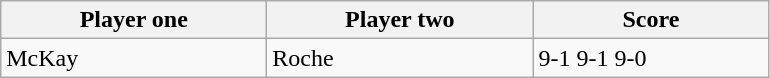<table class="wikitable">
<tr>
<th width=170>Player one</th>
<th width=170>Player two</th>
<th width=150>Score</th>
</tr>
<tr>
<td> McKay</td>
<td> Roche</td>
<td>9-1 9-1 9-0</td>
</tr>
</table>
